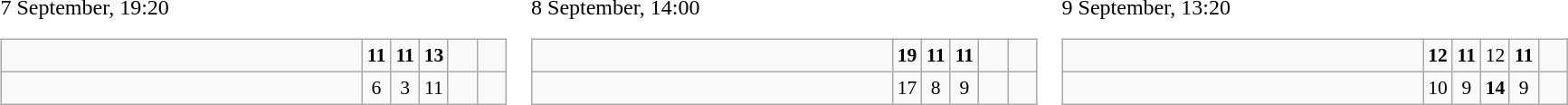<table>
<tr>
<td>7 September, 19:20<br><table class="wikitable" style="text-align:center; font-size:90%;">
<tr>
<td style="width:18em; text-align:left;"><strong></strong></td>
<td style="width:1em"><strong>11</strong></td>
<td style="width:1em"><strong>11</strong></td>
<td style="width:1em"><strong>13</strong></td>
<td style="width:1em"></td>
<td style="width:1em"></td>
</tr>
<tr>
<td style="text-align:left;"></td>
<td>6</td>
<td>3</td>
<td>11</td>
<td></td>
<td></td>
</tr>
</table>
</td>
<td>8 September, 14:00<br><table class="wikitable" style="text-align:center; font-size:90%;">
<tr>
<td style="width:18em; text-align:left;"><strong></strong></td>
<td style="width:1em"><strong>19</strong></td>
<td style="width:1em"><strong>11</strong></td>
<td style="width:1em"><strong>11</strong></td>
<td style="width:1em"></td>
<td style="width:1em"></td>
</tr>
<tr>
<td style="text-align:left;"></td>
<td>17</td>
<td>8</td>
<td>9</td>
<td></td>
<td></td>
</tr>
</table>
</td>
<td>9 September, 13:20<br><table class="wikitable" style="text-align:center; font-size:90%;">
<tr>
<td style="width:18em; text-align:left;"><strong></strong></td>
<td style="width:1em"><strong>12</strong></td>
<td style="width:1em"><strong>11</strong></td>
<td style="width:1em">12</td>
<td style="width:1em"><strong>11</strong></td>
<td style="width:1em"></td>
</tr>
<tr>
<td style="text-align:left;"></td>
<td>10</td>
<td>9</td>
<td><strong>14</strong></td>
<td>9</td>
<td></td>
</tr>
</table>
</td>
</tr>
</table>
